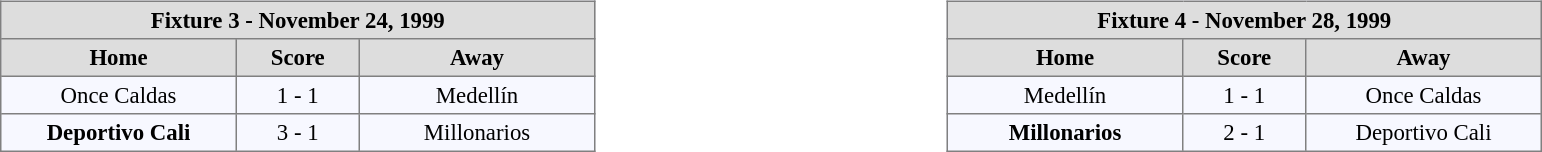<table width=100%>
<tr>
<td valign=top width=50% align=left><br><table align=center bgcolor="#f7f8ff" cellpadding="3" cellspacing="0" border="1" style="font-size: 95%; border: gray solid 1px; border-collapse: collapse;">
<tr align=center bgcolor=#DDDDDD style="color:black;">
<th colspan=3 align=center>Fixture 3 - November 24, 1999</th>
</tr>
<tr align=center bgcolor=#DDDDDD style="color:black;">
<th width="150">Home</th>
<th width="75">Score</th>
<th width="150">Away</th>
</tr>
<tr align=center>
<td>Once Caldas</td>
<td>1 - 1</td>
<td>Medellín</td>
</tr>
<tr align=center>
<td><strong>Deportivo Cali</strong></td>
<td>3 - 1</td>
<td>Millonarios</td>
</tr>
</table>
</td>
<td valign=top width=50% align=left><br><table align=center bgcolor="#f7f8ff" cellpadding="3" cellspacing="0" border="1" style="font-size: 95%; border: gray solid 1px; border-collapse: collapse;">
<tr align=center bgcolor=#DDDDDD style="color:black;">
<th colspan=3 align=center>Fixture 4 - November 28, 1999</th>
</tr>
<tr align=center bgcolor=#DDDDDD style="color:black;">
<th width="150">Home</th>
<th width="75">Score</th>
<th width="150">Away</th>
</tr>
<tr align=center>
<td>Medellín</td>
<td>1 - 1</td>
<td>Once Caldas</td>
</tr>
<tr align=center>
<td><strong>Millonarios</strong></td>
<td>2 - 1</td>
<td>Deportivo Cali</td>
</tr>
</table>
</td>
</tr>
</table>
